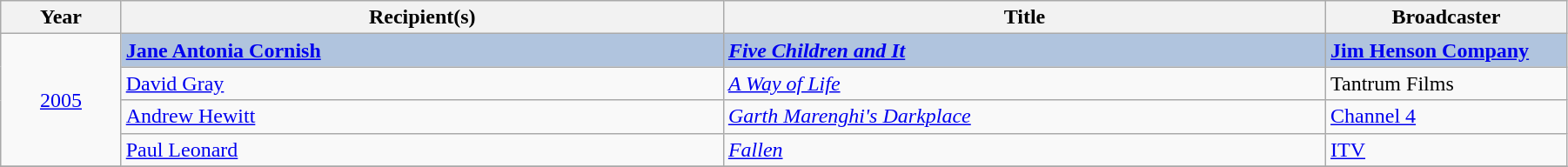<table class="wikitable" width="95%">
<tr>
<th width=5%>Year</th>
<th width=25%>Recipient(s)</th>
<th width=25%>Title</th>
<th width=10%>Broadcaster</th>
</tr>
<tr>
<td rowspan="4" style="text-align:center;"><a href='#'>2005</a></td>
<td style="background:#B0C4DE;"><strong><a href='#'>Jane Antonia Cornish</a></strong></td>
<td style="background:#B0C4DE;"><strong><em><a href='#'>Five Children and It</a></em></strong></td>
<td style="background:#B0C4DE;"><strong><a href='#'>Jim Henson Company</a></strong></td>
</tr>
<tr>
<td><a href='#'>David Gray</a></td>
<td><em><a href='#'>A Way of Life</a></em></td>
<td>Tantrum Films</td>
</tr>
<tr>
<td><a href='#'>Andrew Hewitt</a></td>
<td><em><a href='#'>Garth Marenghi's Darkplace</a></em></td>
<td><a href='#'>Channel 4</a></td>
</tr>
<tr>
<td><a href='#'>Paul Leonard</a></td>
<td><em><a href='#'>Fallen</a></em></td>
<td><a href='#'>ITV</a></td>
</tr>
<tr>
</tr>
</table>
